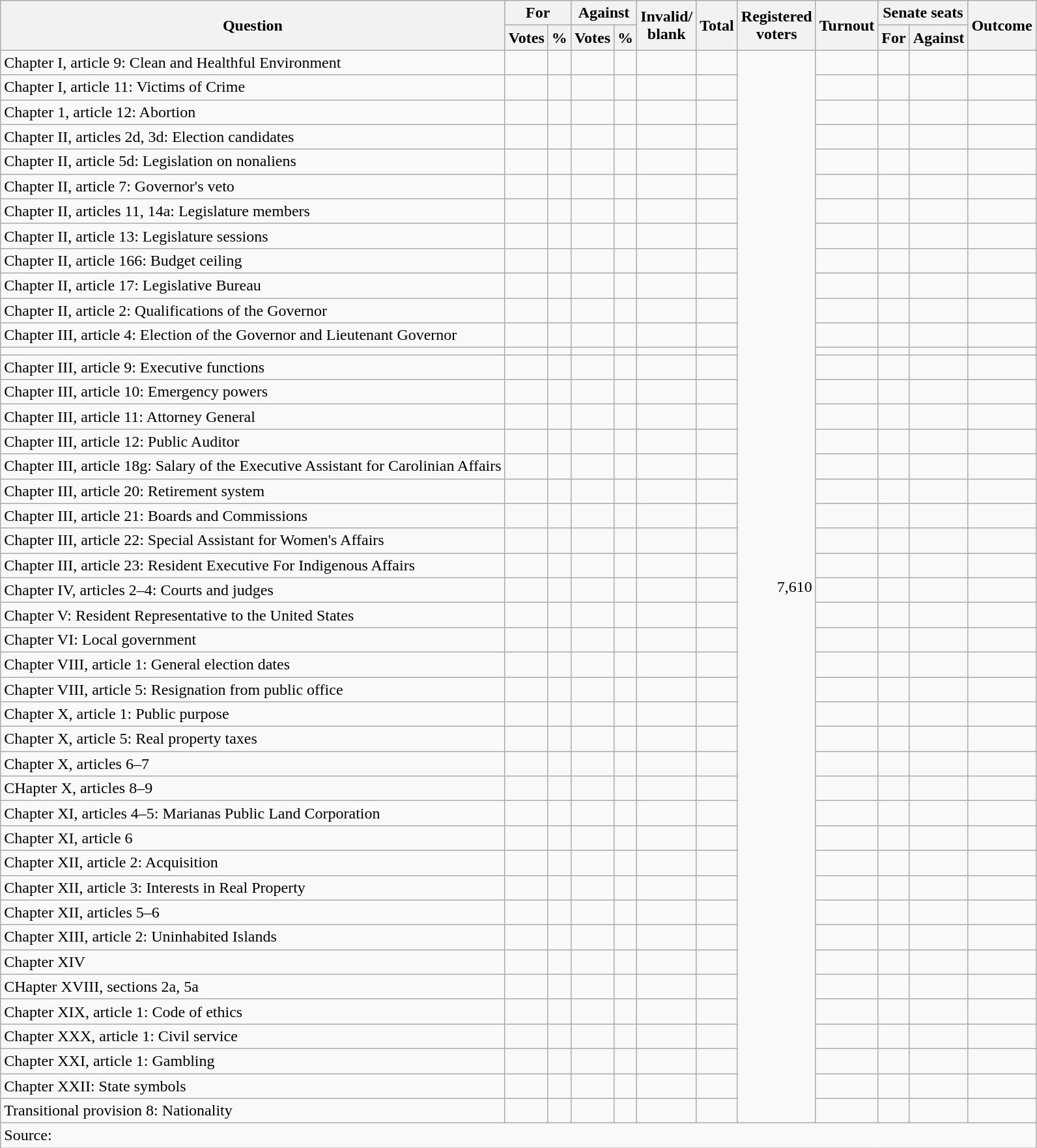<table class=wikitable style=text-align:right>
<tr>
<th rowspan=2>Question</th>
<th colspan=2>For</th>
<th colspan=2>Against</th>
<th rowspan=2>Invalid/<br>blank</th>
<th rowspan=2>Total</th>
<th rowspan=2>Registered<br>voters</th>
<th rowspan=2>Turnout</th>
<th colspan=2>Senate seats</th>
<th rowspan=2>Outcome</th>
</tr>
<tr>
<th>Votes</th>
<th>%</th>
<th>Votes</th>
<th>%</th>
<th>For</th>
<th>Against</th>
</tr>
<tr>
<td align=left>Chapter I, article 9: Clean and Healthful Environment</td>
<td></td>
<td></td>
<td></td>
<td></td>
<td></td>
<td></td>
<td rowspan=44>7,610</td>
<td></td>
<td></td>
<td></td>
<td></td>
</tr>
<tr>
<td align=left>Chapter I, article 11: Victims of Crime</td>
<td></td>
<td></td>
<td></td>
<td></td>
<td></td>
<td></td>
<td></td>
<td></td>
<td></td>
<td></td>
</tr>
<tr>
<td align=left>Chapter 1, article 12: Abortion</td>
<td></td>
<td></td>
<td></td>
<td></td>
<td></td>
<td></td>
<td></td>
<td></td>
<td></td>
<td></td>
</tr>
<tr>
<td align=left>Chapter II, articles 2d, 3d: Election candidates</td>
<td></td>
<td></td>
<td></td>
<td></td>
<td></td>
<td></td>
<td></td>
<td></td>
<td></td>
<td></td>
</tr>
<tr>
<td align=left>Chapter II, article 5d: Legislation on nonaliens</td>
<td></td>
<td></td>
<td></td>
<td></td>
<td></td>
<td></td>
<td></td>
<td></td>
<td></td>
<td></td>
</tr>
<tr>
<td align=left>Chapter II, article 7: Governor's veto</td>
<td></td>
<td></td>
<td></td>
<td></td>
<td></td>
<td></td>
<td></td>
<td></td>
<td></td>
<td></td>
</tr>
<tr>
<td align=left>Chapter II, articles 11, 14a: Legislature members</td>
<td></td>
<td></td>
<td></td>
<td></td>
<td></td>
<td></td>
<td></td>
<td></td>
<td></td>
<td></td>
</tr>
<tr>
<td align=left>Chapter II, article 13: Legislature sessions</td>
<td></td>
<td></td>
<td></td>
<td></td>
<td></td>
<td></td>
<td></td>
<td></td>
<td></td>
<td></td>
</tr>
<tr>
<td align=left>Chapter II, article 166: Budget ceiling</td>
<td></td>
<td></td>
<td></td>
<td></td>
<td></td>
<td></td>
<td></td>
<td></td>
<td></td>
<td></td>
</tr>
<tr>
<td align=left>Chapter II, article 17: Legislative Bureau</td>
<td></td>
<td></td>
<td></td>
<td></td>
<td></td>
<td></td>
<td></td>
<td></td>
<td></td>
<td></td>
</tr>
<tr>
<td align=left>Chapter II, article 2: Qualifications of the Governor</td>
<td></td>
<td></td>
<td></td>
<td></td>
<td></td>
<td></td>
<td></td>
<td></td>
<td></td>
<td></td>
</tr>
<tr>
<td align=left>Chapter III, article 4: Election of the Governor and Lieutenant Governor</td>
<td></td>
<td></td>
<td></td>
<td></td>
<td></td>
<td></td>
<td></td>
<td></td>
<td></td>
<td></td>
</tr>
<tr>
<td align=left></td>
<td></td>
<td></td>
<td></td>
<td></td>
<td></td>
<td></td>
<td></td>
<td></td>
<td></td>
<td></td>
</tr>
<tr>
<td align=left>Chapter III, article 9: Executive functions</td>
<td></td>
<td></td>
<td></td>
<td></td>
<td></td>
<td></td>
<td></td>
<td></td>
<td></td>
<td></td>
</tr>
<tr>
<td align=left>Chapter III, article 10: Emergency powers</td>
<td></td>
<td></td>
<td></td>
<td></td>
<td></td>
<td></td>
<td></td>
<td></td>
<td></td>
<td></td>
</tr>
<tr>
<td align=left>Chapter III, article 11: Attorney General</td>
<td></td>
<td></td>
<td></td>
<td></td>
<td></td>
<td></td>
<td></td>
<td></td>
<td></td>
<td></td>
</tr>
<tr>
<td align=left>Chapter III, article 12: Public Auditor</td>
<td></td>
<td></td>
<td></td>
<td></td>
<td></td>
<td></td>
<td></td>
<td></td>
<td></td>
<td></td>
</tr>
<tr>
<td align=left>Chapter III, article 18g: Salary of the Executive Assistant for Carolinian Affairs</td>
<td></td>
<td></td>
<td></td>
<td></td>
<td></td>
<td></td>
<td></td>
<td></td>
<td></td>
<td></td>
</tr>
<tr>
<td align=left>Chapter III, article 20: Retirement system</td>
<td></td>
<td></td>
<td></td>
<td></td>
<td></td>
<td></td>
<td></td>
<td></td>
<td></td>
<td></td>
</tr>
<tr>
<td align=left>Chapter III, article 21: Boards and Commissions</td>
<td></td>
<td></td>
<td></td>
<td></td>
<td></td>
<td></td>
<td></td>
<td></td>
<td></td>
<td></td>
</tr>
<tr>
<td align=left>Chapter III, article 22: Special Assistant for Women's Affairs</td>
<td></td>
<td></td>
<td></td>
<td></td>
<td></td>
<td></td>
<td></td>
<td></td>
<td></td>
<td></td>
</tr>
<tr>
<td align=left>Chapter III, article 23: Resident Executive For Indigenous Affairs</td>
<td></td>
<td></td>
<td></td>
<td></td>
<td></td>
<td></td>
<td></td>
<td></td>
<td></td>
<td></td>
</tr>
<tr>
<td align=left>Chapter IV, articles 2–4: Courts and judges</td>
<td></td>
<td></td>
<td></td>
<td></td>
<td></td>
<td></td>
<td></td>
<td></td>
<td></td>
<td></td>
</tr>
<tr>
<td align=left>Chapter V: Resident Representative to the United States</td>
<td></td>
<td></td>
<td></td>
<td></td>
<td></td>
<td></td>
<td></td>
<td></td>
<td></td>
<td></td>
</tr>
<tr>
<td align=left>Chapter VI: Local government</td>
<td></td>
<td></td>
<td></td>
<td></td>
<td></td>
<td></td>
<td></td>
<td></td>
<td></td>
<td></td>
</tr>
<tr>
<td align=left>Chapter VIII, article 1: General election dates</td>
<td></td>
<td></td>
<td></td>
<td></td>
<td></td>
<td></td>
<td></td>
<td></td>
<td></td>
<td></td>
</tr>
<tr>
<td align=left>Chapter VIII, article 5: Resignation from public office</td>
<td></td>
<td></td>
<td></td>
<td></td>
<td></td>
<td></td>
<td></td>
<td></td>
<td></td>
<td></td>
</tr>
<tr>
<td align=left>Chapter X, article 1: Public purpose</td>
<td></td>
<td></td>
<td></td>
<td></td>
<td></td>
<td></td>
<td></td>
<td></td>
<td></td>
<td></td>
</tr>
<tr>
<td align=left>Chapter X, article 5: Real property taxes</td>
<td></td>
<td></td>
<td></td>
<td></td>
<td></td>
<td></td>
<td></td>
<td></td>
<td></td>
<td></td>
</tr>
<tr>
<td align=left>Chapter X, articles 6–7</td>
<td></td>
<td></td>
<td></td>
<td></td>
<td></td>
<td></td>
<td></td>
<td></td>
<td></td>
<td></td>
</tr>
<tr>
<td align=left>CHapter X, articles 8–9</td>
<td></td>
<td></td>
<td></td>
<td></td>
<td></td>
<td></td>
<td></td>
<td></td>
<td></td>
<td></td>
</tr>
<tr>
<td align=left>Chapter XI, articles 4–5: Marianas Public Land Corporation</td>
<td></td>
<td></td>
<td></td>
<td></td>
<td></td>
<td></td>
<td></td>
<td></td>
<td></td>
<td></td>
</tr>
<tr>
<td align=left>Chapter XI, article 6</td>
<td></td>
<td></td>
<td></td>
<td></td>
<td></td>
<td></td>
<td></td>
<td></td>
<td></td>
<td></td>
</tr>
<tr>
<td align=left>Chapter XII, article 2: Acquisition</td>
<td></td>
<td></td>
<td></td>
<td></td>
<td></td>
<td></td>
<td></td>
<td></td>
<td></td>
<td></td>
</tr>
<tr>
<td align=left>Chapter XII, article 3: Interests in Real Property</td>
<td></td>
<td></td>
<td></td>
<td></td>
<td></td>
<td></td>
<td></td>
<td></td>
<td></td>
<td></td>
</tr>
<tr>
<td align=left>Chapter XII, articles 5–6</td>
<td></td>
<td></td>
<td></td>
<td></td>
<td></td>
<td></td>
<td></td>
<td></td>
<td></td>
<td></td>
</tr>
<tr>
<td align=left>Chapter XIII, article 2: Uninhabited Islands</td>
<td></td>
<td></td>
<td></td>
<td></td>
<td></td>
<td></td>
<td></td>
<td></td>
<td></td>
<td></td>
</tr>
<tr>
<td align=left>Chapter XIV</td>
<td></td>
<td></td>
<td></td>
<td></td>
<td></td>
<td></td>
<td></td>
<td></td>
<td></td>
<td></td>
</tr>
<tr>
<td align=left>CHapter XVIII, sections 2a, 5a</td>
<td></td>
<td></td>
<td></td>
<td></td>
<td></td>
<td></td>
<td></td>
<td></td>
<td></td>
<td></td>
</tr>
<tr>
<td align=left>Chapter XIX, article 1: Code of ethics</td>
<td></td>
<td></td>
<td></td>
<td></td>
<td></td>
<td></td>
<td></td>
<td></td>
<td></td>
<td></td>
</tr>
<tr>
<td align=left>Chapter XXX, article 1: Civil service</td>
<td></td>
<td></td>
<td></td>
<td></td>
<td></td>
<td></td>
<td></td>
<td></td>
<td></td>
<td></td>
</tr>
<tr>
<td align=left>Chapter XXI, article 1: Gambling</td>
<td></td>
<td></td>
<td></td>
<td></td>
<td></td>
<td></td>
<td></td>
<td></td>
<td></td>
<td></td>
</tr>
<tr>
<td align=left>Chapter XXII: State symbols</td>
<td></td>
<td></td>
<td></td>
<td></td>
<td></td>
<td></td>
<td></td>
<td></td>
<td></td>
<td></td>
</tr>
<tr>
<td align=left>Transitional provision 8: Nationality</td>
<td></td>
<td></td>
<td></td>
<td></td>
<td></td>
<td></td>
<td></td>
<td></td>
<td></td>
<td></td>
</tr>
<tr>
<td align=left colspan=12>Source: </td>
</tr>
</table>
